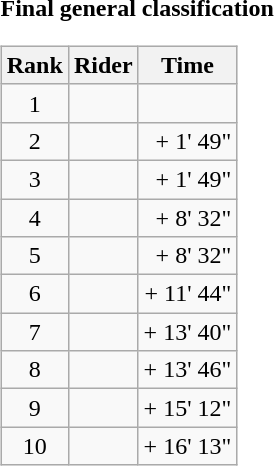<table>
<tr>
<td><strong>Final general classification</strong><br><table class="wikitable">
<tr>
<th scope="col">Rank</th>
<th scope="col">Rider</th>
<th scope="col">Time</th>
</tr>
<tr>
<td style="text-align:center;">1</td>
<td></td>
<td style="text-align:right;"></td>
</tr>
<tr>
<td style="text-align:center;">2</td>
<td></td>
<td style="text-align:right;">+ 1' 49"</td>
</tr>
<tr>
<td style="text-align:center;">3</td>
<td></td>
<td style="text-align:right;">+ 1' 49"</td>
</tr>
<tr>
<td style="text-align:center;">4</td>
<td></td>
<td style="text-align:right;">+ 8' 32"</td>
</tr>
<tr>
<td style="text-align:center;">5</td>
<td></td>
<td style="text-align:right;">+ 8' 32"</td>
</tr>
<tr>
<td style="text-align:center;">6</td>
<td></td>
<td style="text-align:right;">+ 11' 44"</td>
</tr>
<tr>
<td style="text-align:center;">7</td>
<td></td>
<td style="text-align:right;">+ 13' 40"</td>
</tr>
<tr>
<td style="text-align:center;">8</td>
<td></td>
<td style="text-align:right;">+ 13' 46"</td>
</tr>
<tr>
<td style="text-align:center;">9</td>
<td></td>
<td style="text-align:right;">+ 15' 12"</td>
</tr>
<tr>
<td style="text-align:center;">10</td>
<td></td>
<td style="text-align:right;">+ 16' 13"</td>
</tr>
</table>
</td>
</tr>
</table>
